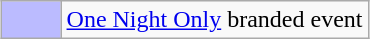<table class="wikitable" style="margin: 0 auto">
<tr>
<td style="background:#BBF; width:2em"></td>
<td><a href='#'>One Night Only</a> branded event</td>
</tr>
</table>
